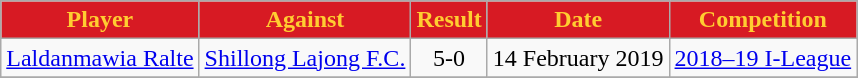<table class="wikitable sortable">
<tr>
<th style="background:#d71a23; color:#ffcd31; text-align:center;">Player</th>
<th style="background:#d71a23; color:#ffcd31; text-align:center;">Against</th>
<th style="background:#d71a23; color:#ffcd31; text-align:center;">Result</th>
<th style="background:#d71a23; color:#ffcd31; text-align:center;">Date</th>
<th style="background:#d71a23; color:#ffcd31; text-align:center;">Competition</th>
</tr>
<tr align="center">
<td><a href='#'>Laldanmawia Ralte</a></td>
<td><a href='#'>Shillong Lajong F.C.</a></td>
<td>5-0</td>
<td>14 February 2019</td>
<td><a href='#'>2018–19 I-League</a></td>
</tr>
<tr>
</tr>
</table>
